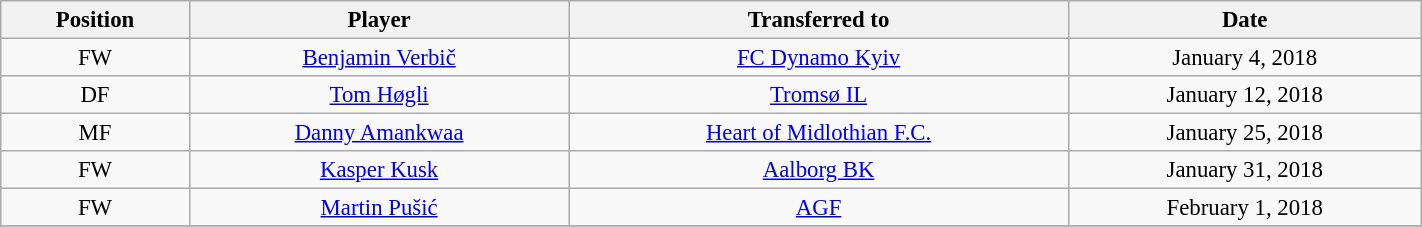<table class="wikitable sortable" style="width:75%; font-size:95%; text-align:center;">
<tr>
<th>Position</th>
<th>Player</th>
<th>Transferred to</th>
<th>Date</th>
</tr>
<tr>
<td>FW</td>
<td> <a href='#'>Benjamin Verbič</a></td>
<td><a href='#'>FC Dynamo Kyiv</a></td>
<td>January 4, 2018</td>
</tr>
<tr>
<td>DF</td>
<td> <a href='#'>Tom Høgli</a></td>
<td><a href='#'>Tromsø IL</a></td>
<td>January 12, 2018</td>
</tr>
<tr>
<td>MF</td>
<td>  <a href='#'>Danny Amankwaa</a></td>
<td><a href='#'>Heart of Midlothian F.C.</a></td>
<td>January 25, 2018</td>
</tr>
<tr>
<td>FW</td>
<td> <a href='#'>Kasper Kusk</a></td>
<td><a href='#'>Aalborg BK</a></td>
<td>January 31, 2018</td>
</tr>
<tr>
<td>FW</td>
<td>  <a href='#'>Martin Pušić</a></td>
<td><a href='#'>AGF</a></td>
<td>February 1, 2018</td>
</tr>
<tr>
</tr>
</table>
